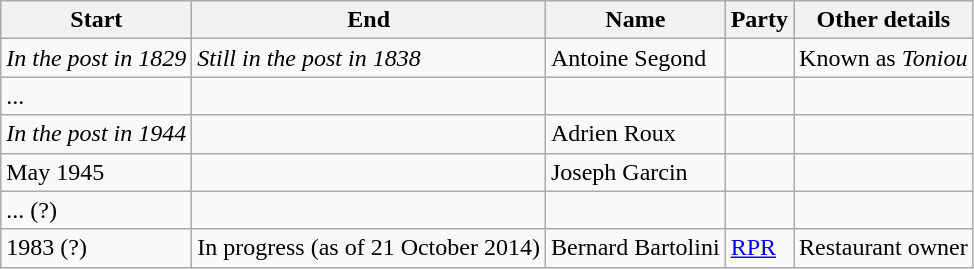<table border="1" class="wikitable">
<tr>
<th>Start</th>
<th>End</th>
<th>Name</th>
<th>Party</th>
<th>Other details</th>
</tr>
<tr>
<td><em>In the post in 1829</em></td>
<td><em>Still in the post in 1838</em></td>
<td>Antoine Segond</td>
<td></td>
<td>Known as <em>Toniou</em></td>
</tr>
<tr>
<td>...</td>
<td></td>
<td></td>
<td></td>
</tr>
<tr>
<td><em>In the post in 1944</em></td>
<td></td>
<td>Adrien Roux</td>
<td></td>
<td></td>
</tr>
<tr>
<td>May 1945</td>
<td></td>
<td>Joseph Garcin</td>
<td></td>
<td></td>
</tr>
<tr>
<td>... (?)</td>
<td></td>
<td></td>
<td></td>
<td></td>
</tr>
<tr>
<td>1983 (?)</td>
<td>In progress (as of 21 October 2014)</td>
<td>Bernard Bartolini</td>
<td><a href='#'>RPR</a></td>
<td>Restaurant owner</td>
</tr>
</table>
